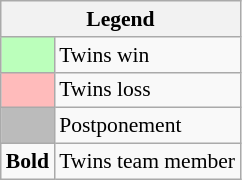<table class="wikitable" style="font-size:90%">
<tr>
<th colspan="3">Legend</th>
</tr>
<tr>
<td bgcolor="#bbffbb"> </td>
<td>Twins win</td>
</tr>
<tr>
<td bgcolor="#ffbbbb"> </td>
<td>Twins loss</td>
</tr>
<tr>
<td bgcolor="#bbbbbb"> </td>
<td>Postponement</td>
</tr>
<tr>
<td><strong>Bold</strong></td>
<td>Twins team member</td>
</tr>
</table>
